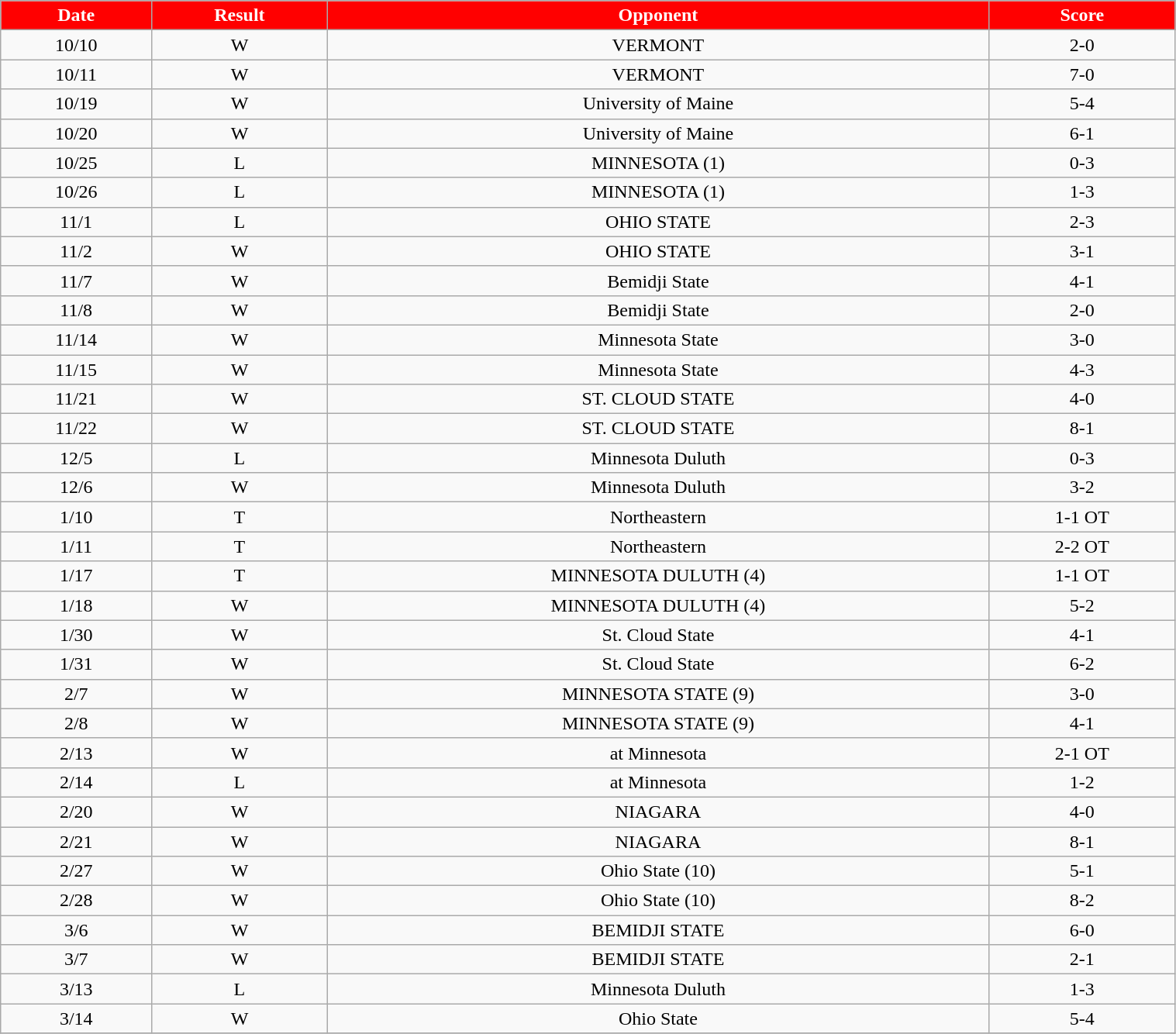<table class="wikitable" width="80%">
<tr align="center"  style=" background:red; color:#FFFFFF; ">
<td><strong>Date</strong></td>
<td><strong>Result</strong></td>
<td><strong>Opponent</strong></td>
<td><strong>Score</strong></td>
</tr>
<tr align="center" bgcolor="">
<td>10/10</td>
<td>W</td>
<td>VERMONT</td>
<td>2-0</td>
</tr>
<tr align="center" bgcolor="">
<td>10/11</td>
<td>W</td>
<td>VERMONT</td>
<td>7-0</td>
</tr>
<tr align="center" bgcolor="">
<td>10/19</td>
<td>W</td>
<td>University of Maine</td>
<td>5-4</td>
</tr>
<tr align="center" bgcolor="">
<td>10/20</td>
<td>W</td>
<td>University of Maine</td>
<td>6-1</td>
</tr>
<tr align="center" bgcolor="">
<td>10/25</td>
<td>L</td>
<td>MINNESOTA (1)</td>
<td>0-3</td>
</tr>
<tr align="center" bgcolor="">
<td>10/26</td>
<td>L</td>
<td>MINNESOTA (1)</td>
<td>1-3</td>
</tr>
<tr align="center" bgcolor="">
<td>11/1</td>
<td>L</td>
<td>OHIO STATE</td>
<td>2-3</td>
</tr>
<tr align="center" bgcolor="">
<td>11/2</td>
<td>W</td>
<td>OHIO STATE</td>
<td>3-1</td>
</tr>
<tr align="center" bgcolor="">
<td>11/7</td>
<td>W</td>
<td>Bemidji State</td>
<td>4-1</td>
</tr>
<tr align="center" bgcolor="">
<td>11/8</td>
<td>W</td>
<td>Bemidji State</td>
<td>2-0</td>
</tr>
<tr align="center" bgcolor="">
<td>11/14</td>
<td>W</td>
<td>Minnesota State</td>
<td>3-0</td>
</tr>
<tr align="center" bgcolor="">
<td>11/15</td>
<td>W</td>
<td>Minnesota State</td>
<td>4-3</td>
</tr>
<tr align="center" bgcolor="">
<td>11/21</td>
<td>W</td>
<td>ST. CLOUD STATE</td>
<td>4-0</td>
</tr>
<tr align="center" bgcolor="">
<td>11/22</td>
<td>W</td>
<td>ST. CLOUD STATE</td>
<td>8-1</td>
</tr>
<tr align="center" bgcolor="">
<td>12/5</td>
<td>L</td>
<td>Minnesota Duluth</td>
<td>0-3</td>
</tr>
<tr align="center" bgcolor="">
<td>12/6</td>
<td>W</td>
<td>Minnesota Duluth</td>
<td>3-2</td>
</tr>
<tr align="center" bgcolor="">
<td>1/10</td>
<td>T</td>
<td>Northeastern</td>
<td>1-1 OT</td>
</tr>
<tr align="center" bgcolor="">
<td>1/11</td>
<td>T</td>
<td>Northeastern</td>
<td>2-2 OT</td>
</tr>
<tr align="center" bgcolor="">
<td>1/17</td>
<td>T</td>
<td>MINNESOTA DULUTH (4)</td>
<td>1-1 OT</td>
</tr>
<tr align="center" bgcolor="">
<td>1/18</td>
<td>W</td>
<td>MINNESOTA DULUTH (4)</td>
<td>5-2</td>
</tr>
<tr align="center" bgcolor="">
<td>1/30</td>
<td>W</td>
<td>St. Cloud State</td>
<td>4-1</td>
</tr>
<tr align="center" bgcolor="">
<td>1/31</td>
<td>W</td>
<td>St. Cloud State</td>
<td>6-2</td>
</tr>
<tr align="center" bgcolor="">
<td>2/7</td>
<td>W</td>
<td>MINNESOTA STATE (9)</td>
<td>3-0</td>
</tr>
<tr align="center" bgcolor="">
<td>2/8</td>
<td>W</td>
<td>MINNESOTA STATE (9)</td>
<td>4-1</td>
</tr>
<tr align="center" bgcolor="">
<td>2/13</td>
<td>W</td>
<td>at Minnesota</td>
<td>2-1 OT</td>
</tr>
<tr align="center" bgcolor="">
<td>2/14</td>
<td>L</td>
<td>at Minnesota</td>
<td>1-2</td>
</tr>
<tr align="center" bgcolor="">
<td>2/20</td>
<td>W</td>
<td>NIAGARA</td>
<td>4-0</td>
</tr>
<tr align="center" bgcolor="">
<td>2/21</td>
<td>W</td>
<td>NIAGARA</td>
<td>8-1</td>
</tr>
<tr align="center" bgcolor="">
<td>2/27</td>
<td>W</td>
<td>Ohio State (10)</td>
<td>5-1</td>
</tr>
<tr align="center" bgcolor="">
<td>2/28</td>
<td>W</td>
<td>Ohio State (10)</td>
<td>8-2</td>
</tr>
<tr align="center" bgcolor="">
<td>3/6</td>
<td>W</td>
<td>BEMIDJI STATE</td>
<td>6-0</td>
</tr>
<tr align="center" bgcolor="">
<td>3/7</td>
<td>W</td>
<td>BEMIDJI STATE</td>
<td>2-1</td>
</tr>
<tr align="center" bgcolor="">
<td>3/13</td>
<td>L</td>
<td>Minnesota Duluth</td>
<td>1-3</td>
</tr>
<tr align="center" bgcolor="">
<td>3/14</td>
<td>W</td>
<td>Ohio State</td>
<td>5-4</td>
</tr>
<tr align="center" bgcolor="">
</tr>
</table>
